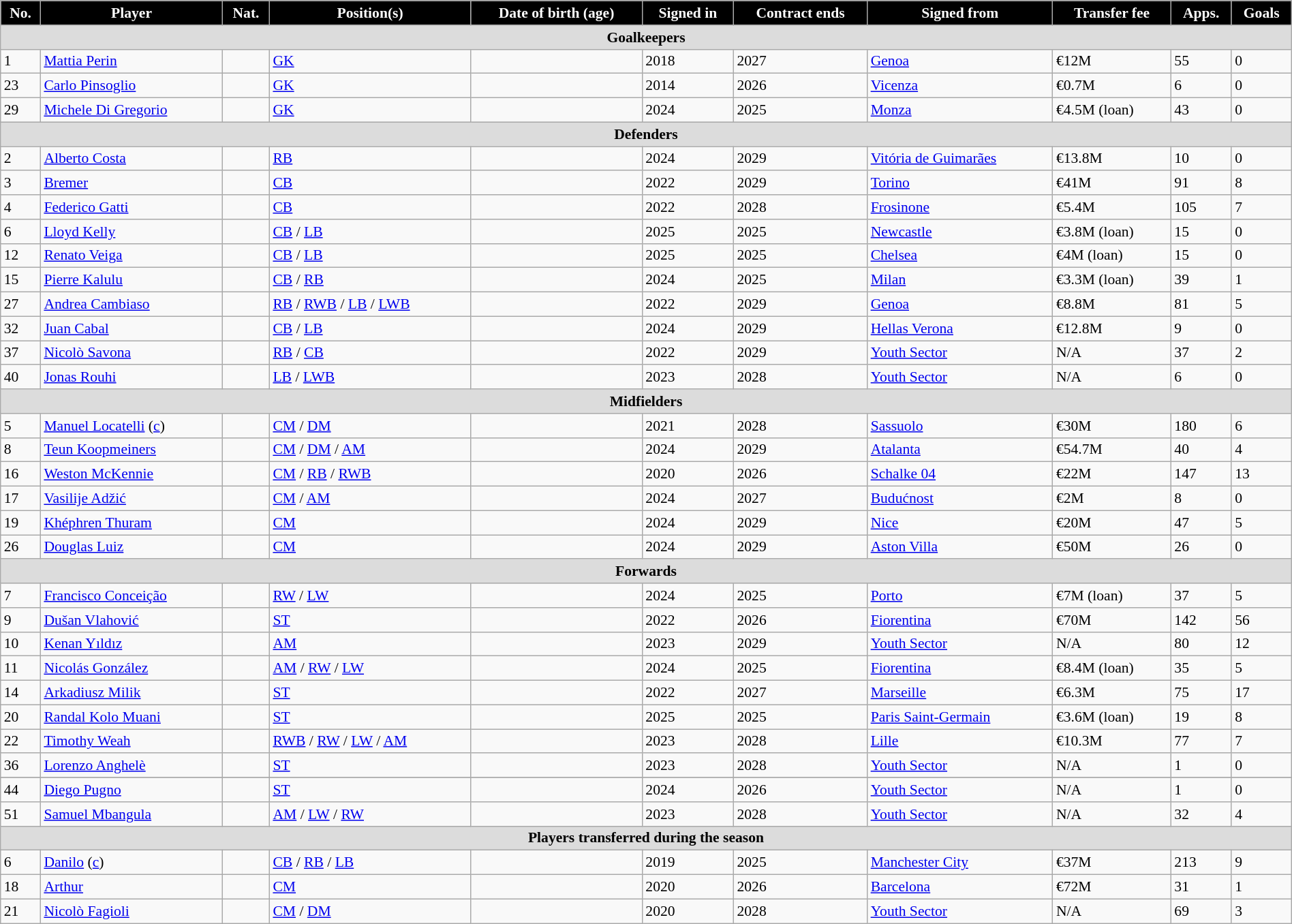<table class="wikitable sortable" style="text-align:left; font-size:90%; width:100%;">
<tr>
<th style="background:#000; color:white; text-align:center;">No.</th>
<th style="background:#000; color:white; text-align:center;">Player</th>
<th style="background:#000; color:white; text-align:center;">Nat.</th>
<th style="background:#000; color:white; text-align:center;">Position(s)</th>
<th style="background:#000; color:white; text-align:center;">Date of birth (age)</th>
<th style="background:#000; color:white; text-align:center;">Signed in</th>
<th style="background:#000; color:white; text-align:center;">Contract ends</th>
<th style="background:#000; color:white; text-align:center;">Signed from</th>
<th style="background:#000; color:white; text-align:center;">Transfer fee</th>
<th style="background:#000; color:white; text-align:center;">Apps.</th>
<th style="background:#000; color:white; text-align:center;">Goals</th>
</tr>
<tr>
<th colspan=11 style="background:#dcdcdc; text-align:center;">Goalkeepers</th>
</tr>
<tr>
<td>1</td>
<td><a href='#'>Mattia Perin</a></td>
<td></td>
<td><a href='#'>GK</a></td>
<td></td>
<td>2018</td>
<td>2027</td>
<td> <a href='#'>Genoa</a></td>
<td>€12M</td>
<td>55</td>
<td>0</td>
</tr>
<tr>
<td>23</td>
<td><a href='#'>Carlo Pinsoglio</a></td>
<td></td>
<td><a href='#'>GK</a></td>
<td></td>
<td>2014</td>
<td>2026</td>
<td> <a href='#'>Vicenza</a></td>
<td>€0.7M</td>
<td>6</td>
<td>0</td>
</tr>
<tr>
<td>29</td>
<td><a href='#'>Michele Di Gregorio</a></td>
<td></td>
<td><a href='#'>GK</a></td>
<td></td>
<td>2024</td>
<td>2025</td>
<td> <a href='#'>Monza</a></td>
<td>€4.5M (loan)</td>
<td>43</td>
<td>0</td>
</tr>
<tr>
<th colspan=11 style="background:#dcdcdc; text-align:center;">Defenders</th>
</tr>
<tr>
<td>2</td>
<td><a href='#'>Alberto Costa</a></td>
<td></td>
<td><a href='#'>RB</a></td>
<td></td>
<td>2024</td>
<td>2029</td>
<td> <a href='#'>Vitória de Guimarães</a></td>
<td>€13.8M</td>
<td>10</td>
<td>0</td>
</tr>
<tr>
<td>3</td>
<td><a href='#'>Bremer</a></td>
<td></td>
<td><a href='#'>CB</a></td>
<td></td>
<td>2022</td>
<td>2029</td>
<td> <a href='#'>Torino</a></td>
<td>€41M</td>
<td>91</td>
<td>8</td>
</tr>
<tr>
<td>4</td>
<td><a href='#'>Federico Gatti</a></td>
<td></td>
<td><a href='#'>CB</a></td>
<td></td>
<td>2022</td>
<td>2028</td>
<td> <a href='#'>Frosinone</a></td>
<td>€5.4M</td>
<td>105</td>
<td>7</td>
</tr>
<tr>
<td>6</td>
<td><a href='#'>Lloyd Kelly</a></td>
<td></td>
<td><a href='#'>CB</a> / <a href='#'>LB</a></td>
<td></td>
<td>2025</td>
<td>2025</td>
<td> <a href='#'>Newcastle</a></td>
<td>€3.8M (loan) </td>
<td>15</td>
<td>0</td>
</tr>
<tr>
<td>12</td>
<td><a href='#'>Renato Veiga</a></td>
<td></td>
<td><a href='#'>CB</a> / <a href='#'>LB</a></td>
<td></td>
<td>2025</td>
<td>2025</td>
<td> <a href='#'>Chelsea</a></td>
<td>€4M (loan)</td>
<td>15</td>
<td>0</td>
</tr>
<tr>
<td>15</td>
<td><a href='#'>Pierre Kalulu</a></td>
<td></td>
<td><a href='#'>CB</a> / <a href='#'>RB</a></td>
<td></td>
<td>2024</td>
<td>2025</td>
<td> <a href='#'>Milan</a></td>
<td>€3.3M (loan)</td>
<td>39</td>
<td>1</td>
</tr>
<tr>
<td>27</td>
<td><a href='#'>Andrea Cambiaso</a></td>
<td></td>
<td><a href='#'>RB</a> / <a href='#'>RWB</a> / <a href='#'>LB</a> / <a href='#'>LWB</a></td>
<td></td>
<td>2022</td>
<td>2029</td>
<td> <a href='#'>Genoa</a></td>
<td>€8.8M</td>
<td>81</td>
<td>5</td>
</tr>
<tr>
<td>32</td>
<td><a href='#'>Juan Cabal</a></td>
<td></td>
<td><a href='#'>CB</a> / <a href='#'>LB</a></td>
<td></td>
<td>2024</td>
<td>2029</td>
<td> <a href='#'>Hellas Verona</a></td>
<td>€12.8M</td>
<td>9</td>
<td>0</td>
</tr>
<tr>
<td>37</td>
<td><a href='#'>Nicolò Savona</a></td>
<td></td>
<td><a href='#'>RB</a> / <a href='#'>CB</a></td>
<td></td>
<td>2022</td>
<td>2029</td>
<td> <a href='#'>Youth Sector</a></td>
<td>N/A</td>
<td>37</td>
<td>2</td>
</tr>
<tr>
<td>40</td>
<td><a href='#'>Jonas Rouhi</a></td>
<td></td>
<td><a href='#'>LB</a> / <a href='#'>LWB</a></td>
<td></td>
<td>2023</td>
<td>2028</td>
<td> <a href='#'>Youth Sector</a></td>
<td>N/A</td>
<td>6</td>
<td>0</td>
</tr>
<tr>
<th colspan=11 style="background:#dcdcdc; text-align:center;">Midfielders</th>
</tr>
<tr>
<td>5</td>
<td><a href='#'>Manuel Locatelli</a> (<a href='#'>c</a>)</td>
<td></td>
<td><a href='#'>CM</a> / <a href='#'>DM</a></td>
<td></td>
<td>2021</td>
<td>2028</td>
<td> <a href='#'>Sassuolo</a></td>
<td>€30M</td>
<td>180</td>
<td>6</td>
</tr>
<tr>
<td>8</td>
<td><a href='#'>Teun Koopmeiners</a></td>
<td></td>
<td><a href='#'>CM</a> / <a href='#'>DM</a> / <a href='#'>AM</a></td>
<td></td>
<td>2024</td>
<td>2029</td>
<td> <a href='#'>Atalanta</a></td>
<td>€54.7M</td>
<td>40</td>
<td>4</td>
</tr>
<tr>
<td>16</td>
<td><a href='#'>Weston McKennie</a></td>
<td></td>
<td><a href='#'>CM</a> / <a href='#'>RB</a> / <a href='#'>RWB</a></td>
<td></td>
<td>2020</td>
<td>2026</td>
<td> <a href='#'>Schalke 04</a></td>
<td>€22M</td>
<td>147</td>
<td>13</td>
</tr>
<tr>
<td>17</td>
<td><a href='#'>Vasilije Adžić</a></td>
<td></td>
<td><a href='#'>CM</a> / <a href='#'>AM</a></td>
<td></td>
<td>2024</td>
<td>2027</td>
<td> <a href='#'>Budućnost</a></td>
<td>€2M</td>
<td>8</td>
<td>0</td>
</tr>
<tr>
<td>19</td>
<td><a href='#'>Khéphren Thuram</a></td>
<td></td>
<td><a href='#'>CM</a></td>
<td></td>
<td>2024</td>
<td>2029</td>
<td> <a href='#'>Nice</a></td>
<td>€20M</td>
<td>47</td>
<td>5</td>
</tr>
<tr>
<td>26</td>
<td><a href='#'>Douglas Luiz</a></td>
<td></td>
<td><a href='#'>CM</a></td>
<td></td>
<td>2024</td>
<td>2029</td>
<td> <a href='#'>Aston Villa</a></td>
<td>€50M</td>
<td>26</td>
<td>0</td>
</tr>
<tr>
<th colspan=11 style="background:#dcdcdc; text-align:center;">Forwards</th>
</tr>
<tr>
<td>7</td>
<td><a href='#'>Francisco Conceição</a></td>
<td></td>
<td><a href='#'>RW</a> / <a href='#'>LW</a></td>
<td></td>
<td>2024</td>
<td>2025</td>
<td> <a href='#'>Porto</a></td>
<td>€7M (loan)</td>
<td>37</td>
<td>5</td>
</tr>
<tr>
<td>9</td>
<td><a href='#'>Dušan Vlahović</a></td>
<td></td>
<td><a href='#'>ST</a></td>
<td></td>
<td>2022</td>
<td>2026</td>
<td> <a href='#'>Fiorentina</a></td>
<td>€70M</td>
<td>142</td>
<td>56</td>
</tr>
<tr>
<td>10</td>
<td><a href='#'>Kenan Yıldız</a></td>
<td></td>
<td><a href='#'>AM</a></td>
<td></td>
<td>2023</td>
<td>2029</td>
<td> <a href='#'>Youth Sector</a></td>
<td>N/A</td>
<td>80</td>
<td>12</td>
</tr>
<tr>
<td>11</td>
<td><a href='#'>Nicolás González</a></td>
<td></td>
<td><a href='#'>AM</a> / <a href='#'>RW</a> / <a href='#'>LW</a></td>
<td></td>
<td>2024</td>
<td>2025</td>
<td> <a href='#'>Fiorentina</a></td>
<td>€8.4M (loan)</td>
<td>35</td>
<td>5</td>
</tr>
<tr>
<td>14</td>
<td><a href='#'>Arkadiusz Milik</a></td>
<td></td>
<td><a href='#'>ST</a></td>
<td></td>
<td>2022</td>
<td>2027</td>
<td> <a href='#'>Marseille</a></td>
<td>€6.3M</td>
<td>75</td>
<td>17</td>
</tr>
<tr>
<td>20</td>
<td><a href='#'>Randal Kolo Muani</a></td>
<td></td>
<td><a href='#'>ST</a></td>
<td></td>
<td>2025</td>
<td>2025</td>
<td> <a href='#'>Paris Saint-Germain</a></td>
<td>€3.6M (loan)</td>
<td>19</td>
<td>8</td>
</tr>
<tr>
<td>22</td>
<td><a href='#'>Timothy Weah</a></td>
<td></td>
<td><a href='#'>RWB</a> / <a href='#'>RW</a> / <a href='#'>LW</a> / <a href='#'>AM</a></td>
<td></td>
<td>2023</td>
<td>2028</td>
<td> <a href='#'>Lille</a></td>
<td>€10.3M</td>
<td>77</td>
<td>7</td>
</tr>
<tr>
<td>36</td>
<td><a href='#'>Lorenzo Anghelè</a></td>
<td></td>
<td><a href='#'>ST</a></td>
<td></td>
<td>2023</td>
<td>2028</td>
<td> <a href='#'>Youth Sector</a></td>
<td>N/A</td>
<td>1</td>
<td>0</td>
</tr>
<tr>
</tr>
<tr>
<td>44</td>
<td><a href='#'>Diego Pugno</a></td>
<td></td>
<td><a href='#'>ST</a></td>
<td></td>
<td>2024</td>
<td>2026</td>
<td> <a href='#'>Youth Sector</a></td>
<td>N/A</td>
<td>1</td>
<td>0</td>
</tr>
<tr>
<td>51</td>
<td><a href='#'>Samuel Mbangula</a></td>
<td></td>
<td><a href='#'>AM</a> /  <a href='#'>LW</a> / <a href='#'>RW</a></td>
<td></td>
<td>2023</td>
<td>2028</td>
<td> <a href='#'>Youth Sector</a></td>
<td>N/A</td>
<td>32</td>
<td>4</td>
</tr>
<tr>
<th colspan=11 style="background:#dcdcdc; text-align:center;">Players transferred during the season</th>
</tr>
<tr>
<td>6</td>
<td><a href='#'>Danilo</a> (<a href='#'>c</a>)</td>
<td></td>
<td><a href='#'>CB</a> / <a href='#'>RB</a> / <a href='#'>LB</a></td>
<td></td>
<td>2019</td>
<td>2025</td>
<td> <a href='#'>Manchester City</a></td>
<td>€37M</td>
<td>213</td>
<td>9</td>
</tr>
<tr>
<td>18</td>
<td><a href='#'>Arthur</a></td>
<td></td>
<td><a href='#'>CM</a></td>
<td></td>
<td>2020</td>
<td>2026</td>
<td> <a href='#'>Barcelona</a></td>
<td>€72M</td>
<td>31</td>
<td>1</td>
</tr>
<tr>
<td>21</td>
<td><a href='#'>Nicolò Fagioli</a></td>
<td></td>
<td><a href='#'>CM</a> / <a href='#'>DM</a></td>
<td></td>
<td>2020</td>
<td>2028</td>
<td> <a href='#'>Youth Sector</a></td>
<td>N/A</td>
<td>69</td>
<td>3</td>
</tr>
</table>
